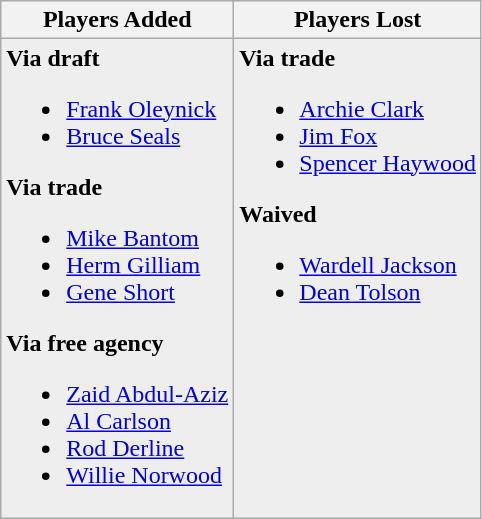<table class="wikitable" border=1 style="border-collapse:collapse; background-color:#eeeeee" bordercolor="#DFDFDF" cellpadding="5">
<tr>
<th scope="col" valign="top">Players Added</th>
<th scope="col" valign="top">Players Lost</th>
</tr>
<tr>
<td valign="top"><strong>Via draft</strong><br><ul><li><a href='#'>Frank Oleynick</a></li><li><a href='#'>Bruce Seals</a></li></ul><strong>Via trade</strong><ul><li><a href='#'>Mike Bantom</a></li><li><a href='#'>Herm Gilliam</a></li><li><a href='#'>Gene Short</a> </li></ul><strong>Via free agency</strong><ul><li><a href='#'>Zaid Abdul-Aziz</a></li><li><a href='#'>Al Carlson</a> </li><li><a href='#'>Rod Derline</a></li><li><a href='#'>Willie Norwood</a></li></ul></td>
<td valign="top"><strong>Via trade</strong><br><ul><li><a href='#'>Archie Clark</a></li><li><a href='#'>Jim Fox</a></li><li><a href='#'>Spencer Haywood</a></li></ul><strong>Waived</strong><ul><li><a href='#'>Wardell Jackson</a></li><li><a href='#'>Dean Tolson</a></li></ul></td>
</tr>
</table>
